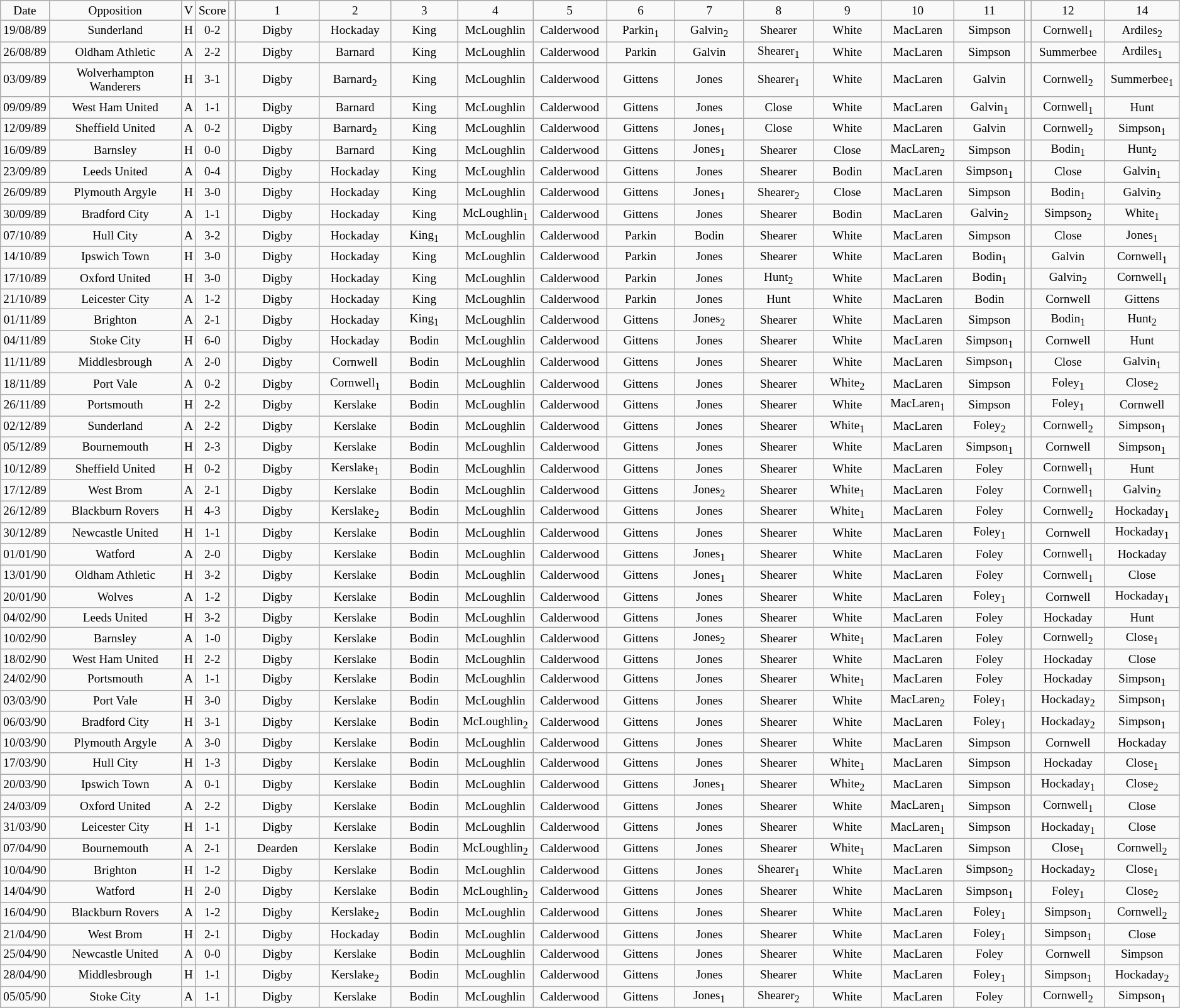<table class="wikitable" style="font-size: 80%; text-align: center;">
<tr style="text-align:center;">
<td style="width:10px; ">Date</td>
<td style="width:150px; ">Opposition</td>
<td style="width:5px; ">V</td>
<td style="width:5px; ">Score</td>
<td style="width:1px; text-align:center;"></td>
<td style="width:95px; ">1</td>
<td style="width:75px; ">2</td>
<td style="width:75px; ">3</td>
<td style="width:75px; ">4</td>
<td style="width:75px; ">5</td>
<td style="width:75px; ">6</td>
<td style="width:75px; ">7</td>
<td style="width:75px; ">8</td>
<td style="width:75px; ">9</td>
<td style="width:75px; ">10</td>
<td style="width:75px; ">11</td>
<td style="width:1px; text-align:center;"></td>
<td style="width:75px; ">12</td>
<td style="width:75px; ">14</td>
</tr>
<tr>
<td>19/08/89</td>
<td>Sunderland</td>
<td>H</td>
<td>0-2</td>
<td></td>
<td>Digby</td>
<td>Hockaday</td>
<td>King</td>
<td>McLoughlin</td>
<td>Calderwood</td>
<td>Parkin<sub>1</sub></td>
<td>Galvin<sub>2</sub></td>
<td>Shearer</td>
<td>White</td>
<td>MacLaren</td>
<td>Simpson</td>
<td></td>
<td>Cornwell<sub>1</sub></td>
<td>Ardiles<sub>2</sub></td>
</tr>
<tr>
<td>26/08/89</td>
<td>Oldham Athletic</td>
<td>A</td>
<td>2-2</td>
<td></td>
<td>Digby</td>
<td>Barnard</td>
<td>King</td>
<td>McLoughlin</td>
<td>Calderwood</td>
<td>Parkin</td>
<td>Galvin</td>
<td>Shearer<sub>1</sub></td>
<td>White</td>
<td>MacLaren</td>
<td>Simpson</td>
<td></td>
<td>Summerbee</td>
<td>Ardiles<sub>1</sub></td>
</tr>
<tr>
<td>03/09/89</td>
<td>Wolverhampton Wanderers</td>
<td>H</td>
<td>3-1</td>
<td></td>
<td>Digby</td>
<td>Barnard<sub>2</sub></td>
<td>King</td>
<td>McLoughlin</td>
<td>Calderwood</td>
<td>Gittens</td>
<td>Jones</td>
<td>Shearer<sub>1</sub></td>
<td>White</td>
<td>MacLaren</td>
<td>Galvin</td>
<td></td>
<td>Cornwell<sub>2</sub></td>
<td>Summerbee<sub>1</sub></td>
</tr>
<tr>
<td>09/09/89</td>
<td>West Ham United</td>
<td>A</td>
<td>1-1</td>
<td></td>
<td>Digby</td>
<td>Barnard</td>
<td>King</td>
<td>McLoughlin</td>
<td>Calderwood</td>
<td>Gittens</td>
<td>Jones</td>
<td>Close</td>
<td>White</td>
<td>MacLaren</td>
<td>Galvin<sub>1</sub></td>
<td></td>
<td>Cornwell<sub>1</sub></td>
<td>Hunt</td>
</tr>
<tr>
<td>12/09/89</td>
<td>Sheffield United</td>
<td>A</td>
<td>0-2</td>
<td></td>
<td>Digby</td>
<td>Barnard<sub>2</sub></td>
<td>King</td>
<td>McLoughlin</td>
<td>Calderwood</td>
<td>Gittens</td>
<td>Jones<sub>1</sub></td>
<td>Close</td>
<td>White</td>
<td>MacLaren</td>
<td>Galvin</td>
<td></td>
<td>Cornwell<sub>2</sub></td>
<td>Simpson<sub>1</sub></td>
</tr>
<tr>
<td>16/09/89</td>
<td>Barnsley</td>
<td>H</td>
<td>0-0</td>
<td></td>
<td>Digby</td>
<td>Barnard</td>
<td>King</td>
<td>McLoughlin</td>
<td>Calderwood</td>
<td>Gittens</td>
<td>Jones<sub>1</sub></td>
<td>Shearer</td>
<td>Close</td>
<td>MacLaren<sub>2</sub></td>
<td>Simpson</td>
<td></td>
<td>Bodin<sub>1</sub></td>
<td>Hunt<sub>2</sub></td>
</tr>
<tr>
<td>23/09/89</td>
<td>Leeds United</td>
<td>A</td>
<td>0-4</td>
<td></td>
<td>Digby</td>
<td>Hockaday</td>
<td>King</td>
<td>McLoughlin</td>
<td>Calderwood</td>
<td>Gittens</td>
<td>Jones</td>
<td>Shearer</td>
<td>Bodin</td>
<td>MacLaren</td>
<td>Simpson<sub>1</sub></td>
<td></td>
<td>Close</td>
<td>Galvin<sub>1</sub></td>
</tr>
<tr>
<td>26/09/89</td>
<td>Plymouth Argyle</td>
<td>H</td>
<td>3-0</td>
<td></td>
<td>Digby</td>
<td>Hockaday</td>
<td>King</td>
<td>McLoughlin</td>
<td>Calderwood</td>
<td>Gittens</td>
<td>Jones<sub>1</sub></td>
<td>Shearer<sub>2</sub></td>
<td>Close</td>
<td>MacLaren</td>
<td>Simpson</td>
<td></td>
<td>Bodin<sub>1</sub></td>
<td>Galvin<sub>2</sub></td>
</tr>
<tr>
<td>30/09/89</td>
<td>Bradford City</td>
<td>A</td>
<td>1-1</td>
<td></td>
<td>Digby</td>
<td>Hockaday</td>
<td>King</td>
<td>McLoughlin<sub>1</sub></td>
<td>Calderwood</td>
<td>Gittens</td>
<td>Jones</td>
<td>Shearer</td>
<td>Bodin</td>
<td>MacLaren</td>
<td>Galvin<sub>2</sub></td>
<td></td>
<td>Simpson<sub>2</sub></td>
<td>White<sub>1</sub></td>
</tr>
<tr>
<td>07/10/89</td>
<td>Hull City</td>
<td>A</td>
<td>3-2</td>
<td></td>
<td>Digby</td>
<td>Hockaday</td>
<td>King<sub>1</sub></td>
<td>McLoughlin</td>
<td>Calderwood</td>
<td>Parkin</td>
<td>Bodin</td>
<td>Shearer</td>
<td>White</td>
<td>MacLaren</td>
<td>Simpson</td>
<td></td>
<td>Close</td>
<td>Jones<sub>1</sub></td>
</tr>
<tr>
<td>14/10/89</td>
<td>Ipswich Town</td>
<td>H</td>
<td>3-0</td>
<td></td>
<td>Digby</td>
<td>Hockaday</td>
<td>King</td>
<td>McLoughlin</td>
<td>Calderwood</td>
<td>Parkin</td>
<td>Jones</td>
<td>Shearer</td>
<td>White</td>
<td>MacLaren</td>
<td>Bodin<sub>1</sub></td>
<td></td>
<td>Galvin</td>
<td>Cornwell<sub>1</sub></td>
</tr>
<tr>
<td>17/10/89</td>
<td>Oxford United</td>
<td>H</td>
<td>3-0</td>
<td></td>
<td>Digby</td>
<td>Hockaday</td>
<td>King</td>
<td>McLoughlin</td>
<td>Calderwood</td>
<td>Parkin</td>
<td>Jones</td>
<td>Hunt<sub>2</sub></td>
<td>White</td>
<td>MacLaren</td>
<td>Bodin<sub>1</sub></td>
<td></td>
<td>Galvin<sub>2</sub></td>
<td>Cornwell<sub>1</sub></td>
</tr>
<tr>
<td>21/10/89</td>
<td>Leicester City</td>
<td>A</td>
<td>1-2</td>
<td></td>
<td>Digby</td>
<td>Hockaday</td>
<td>King</td>
<td>McLoughlin</td>
<td>Calderwood</td>
<td>Parkin</td>
<td>Jones</td>
<td>Hunt</td>
<td>White</td>
<td>MacLaren</td>
<td>Bodin</td>
<td></td>
<td>Cornwell</td>
<td>Gittens</td>
</tr>
<tr>
<td>01/11/89</td>
<td>Brighton</td>
<td>A</td>
<td>2-1</td>
<td></td>
<td>Digby</td>
<td>Hockaday</td>
<td>King<sub>1</sub></td>
<td>McLoughlin</td>
<td>Calderwood</td>
<td>Gittens</td>
<td>Jones<sub>2</sub></td>
<td>Shearer</td>
<td>White</td>
<td>MacLaren</td>
<td>Simpson</td>
<td></td>
<td>Bodin<sub>1</sub></td>
<td>Hunt<sub>2</sub></td>
</tr>
<tr>
<td>04/11/89</td>
<td>Stoke City</td>
<td>H</td>
<td>6-0</td>
<td></td>
<td>Digby</td>
<td>Hockaday</td>
<td>Bodin</td>
<td>McLoughlin</td>
<td>Calderwood</td>
<td>Gittens</td>
<td>Jones</td>
<td>Shearer</td>
<td>White</td>
<td>MacLaren</td>
<td>Simpson<sub>1</sub></td>
<td></td>
<td>Cornwell</td>
<td>Hunt</td>
</tr>
<tr>
<td>11/11/89</td>
<td>Middlesbrough</td>
<td>A</td>
<td>2-0</td>
<td></td>
<td>Digby</td>
<td>Cornwell</td>
<td>Bodin</td>
<td>McLoughlin</td>
<td>Calderwood</td>
<td>Gittens</td>
<td>Jones</td>
<td>Shearer</td>
<td>White</td>
<td>MacLaren</td>
<td>Simpson<sub>1</sub></td>
<td></td>
<td>Close</td>
<td>Galvin<sub>1</sub></td>
</tr>
<tr>
<td>18/11/89</td>
<td>Port Vale</td>
<td>A</td>
<td>0-2</td>
<td></td>
<td>Digby</td>
<td>Cornwell<sub>1</sub></td>
<td>Bodin</td>
<td>McLoughlin</td>
<td>Calderwood</td>
<td>Gittens</td>
<td>Jones</td>
<td>Shearer</td>
<td>White<sub>2</sub></td>
<td>MacLaren</td>
<td>Simpson</td>
<td></td>
<td>Foley<sub>1</sub></td>
<td>Close<sub>2</sub></td>
</tr>
<tr>
<td>26/11/89</td>
<td>Portsmouth</td>
<td>H</td>
<td>2-2</td>
<td></td>
<td>Digby</td>
<td>Kerslake</td>
<td>Bodin</td>
<td>McLoughlin</td>
<td>Calderwood</td>
<td>Gittens</td>
<td>Jones</td>
<td>Shearer</td>
<td>White</td>
<td>MacLaren<sub>1</sub></td>
<td>Simpson</td>
<td></td>
<td>Foley<sub>1</sub></td>
<td>Cornwell</td>
</tr>
<tr>
<td>02/12/89</td>
<td>Sunderland</td>
<td>A</td>
<td>2-2</td>
<td></td>
<td>Digby</td>
<td>Kerslake</td>
<td>Bodin</td>
<td>McLoughlin</td>
<td>Calderwood</td>
<td>Gittens</td>
<td>Jones</td>
<td>Shearer</td>
<td>White<sub>1</sub></td>
<td>MacLaren</td>
<td>Foley<sub>2</sub></td>
<td></td>
<td>Cornwell<sub>2</sub></td>
<td>Simpson<sub>1</sub></td>
</tr>
<tr>
<td>05/12/89</td>
<td>Bournemouth</td>
<td>H</td>
<td>2-3</td>
<td></td>
<td>Digby</td>
<td>Kerslake</td>
<td>Bodin</td>
<td>McLoughlin</td>
<td>Calderwood</td>
<td>Gittens</td>
<td>Jones</td>
<td>Shearer</td>
<td>White</td>
<td>MacLaren</td>
<td>Simpson<sub>1</sub></td>
<td></td>
<td>Cornwell</td>
<td>Simpson<sub>1</sub></td>
</tr>
<tr>
<td>10/12/89</td>
<td>Sheffield United</td>
<td>H</td>
<td>0-2</td>
<td></td>
<td>Digby</td>
<td>Kerslake<sub>1</sub></td>
<td>Bodin</td>
<td>McLoughlin</td>
<td>Calderwood</td>
<td>Gittens</td>
<td>Jones</td>
<td>Shearer</td>
<td>White</td>
<td>MacLaren</td>
<td>Foley</td>
<td></td>
<td>Cornwell<sub>1</sub></td>
<td>Hunt</td>
</tr>
<tr>
<td>17/12/89</td>
<td>West Brom</td>
<td>A</td>
<td>2-1</td>
<td></td>
<td>Digby</td>
<td>Kerslake</td>
<td>Bodin</td>
<td>McLoughlin</td>
<td>Calderwood</td>
<td>Gittens</td>
<td>Jones<sub>2</sub></td>
<td>Shearer</td>
<td>White<sub>1</sub></td>
<td>MacLaren</td>
<td>Foley</td>
<td></td>
<td>Cornwell<sub>1</sub></td>
<td>Galvin<sub>2</sub></td>
</tr>
<tr>
<td>26/12/89</td>
<td>Blackburn Rovers</td>
<td>H</td>
<td>4-3</td>
<td></td>
<td>Digby</td>
<td>Kerslake<sub>2</sub></td>
<td>Bodin</td>
<td>McLoughlin</td>
<td>Calderwood</td>
<td>Gittens</td>
<td>Jones</td>
<td>Shearer</td>
<td>White<sub>1</sub></td>
<td>MacLaren</td>
<td>Foley</td>
<td></td>
<td>Cornwell<sub>2</sub></td>
<td>Hockaday<sub>1</sub></td>
</tr>
<tr>
<td>30/12/89</td>
<td>Newcastle United</td>
<td>H</td>
<td>1-1</td>
<td></td>
<td>Digby</td>
<td>Kerslake</td>
<td>Bodin</td>
<td>McLoughlin</td>
<td>Calderwood</td>
<td>Gittens</td>
<td>Jones</td>
<td>Shearer</td>
<td>White</td>
<td>MacLaren</td>
<td>Foley<sub>1</sub></td>
<td></td>
<td>Cornwell</td>
<td>Hockaday<sub>1</sub></td>
</tr>
<tr>
<td>01/01/90</td>
<td>Watford</td>
<td>A</td>
<td>2-0</td>
<td></td>
<td>Digby</td>
<td>Kerslake</td>
<td>Bodin</td>
<td>McLoughlin</td>
<td>Calderwood</td>
<td>Gittens</td>
<td>Jones<sub>1</sub></td>
<td>Shearer</td>
<td>White</td>
<td>MacLaren</td>
<td>Foley</td>
<td></td>
<td>Cornwell<sub>1</sub></td>
<td>Hockaday</td>
</tr>
<tr>
<td>13/01/90</td>
<td>Oldham Athletic</td>
<td>H</td>
<td>3-2</td>
<td></td>
<td>Digby</td>
<td>Kerslake</td>
<td>Bodin</td>
<td>McLoughlin</td>
<td>Calderwood</td>
<td>Gittens</td>
<td>Jones<sub>1</sub></td>
<td>Shearer</td>
<td>White</td>
<td>MacLaren</td>
<td>Foley</td>
<td></td>
<td>Cornwell<sub>1</sub></td>
<td>Close</td>
</tr>
<tr>
<td>20/01/90</td>
<td>Wolves</td>
<td>A</td>
<td>1-2</td>
<td></td>
<td>Digby</td>
<td>Kerslake</td>
<td>Bodin</td>
<td>McLoughlin</td>
<td>Calderwood</td>
<td>Gittens</td>
<td>Jones</td>
<td>Shearer</td>
<td>White</td>
<td>MacLaren</td>
<td>Foley<sub>1</sub></td>
<td></td>
<td>Cornwell</td>
<td>Hockaday<sub>1</sub></td>
</tr>
<tr>
<td>04/02/90</td>
<td>Leeds United</td>
<td>H</td>
<td>3-2</td>
<td></td>
<td>Digby</td>
<td>Kerslake</td>
<td>Bodin</td>
<td>McLoughlin</td>
<td>Calderwood</td>
<td>Gittens</td>
<td>Jones</td>
<td>Shearer</td>
<td>White</td>
<td>MacLaren</td>
<td>Foley</td>
<td></td>
<td>Hockaday</td>
<td>Hunt</td>
</tr>
<tr>
<td>10/02/90</td>
<td>Barnsley</td>
<td>A</td>
<td>1-0</td>
<td></td>
<td>Digby</td>
<td>Kerslake</td>
<td>Bodin</td>
<td>McLoughlin</td>
<td>Calderwood</td>
<td>Gittens</td>
<td>Jones<sub>2</sub></td>
<td>Shearer</td>
<td>White<sub>1</sub></td>
<td>MacLaren</td>
<td>Foley</td>
<td></td>
<td>Cornwell<sub>2</sub></td>
<td>Close<sub>1</sub></td>
</tr>
<tr>
<td>18/02/90</td>
<td>West Ham United</td>
<td>H</td>
<td>2-2</td>
<td></td>
<td>Digby</td>
<td>Kerslake</td>
<td>Bodin</td>
<td>McLoughlin</td>
<td>Calderwood</td>
<td>Gittens</td>
<td>Jones</td>
<td>Shearer</td>
<td>White</td>
<td>MacLaren</td>
<td>Foley</td>
<td></td>
<td>Hockaday</td>
<td>Close</td>
</tr>
<tr>
<td>24/02/90</td>
<td>Portsmouth</td>
<td>A</td>
<td>1-1</td>
<td></td>
<td>Digby</td>
<td>Kerslake</td>
<td>Bodin</td>
<td>McLoughlin</td>
<td>Calderwood</td>
<td>Gittens</td>
<td>Jones</td>
<td>Shearer</td>
<td>White<sub>1</sub></td>
<td>MacLaren</td>
<td>Foley</td>
<td></td>
<td>Hockaday</td>
<td>Simpson<sub>1</sub></td>
</tr>
<tr>
<td>03/03/90</td>
<td>Port Vale</td>
<td>H</td>
<td>3-0</td>
<td></td>
<td>Digby</td>
<td>Kerslake</td>
<td>Bodin</td>
<td>McLoughlin</td>
<td>Calderwood</td>
<td>Gittens</td>
<td>Jones</td>
<td>Shearer</td>
<td>White</td>
<td>MacLaren<sub>2</sub></td>
<td>Foley<sub>1</sub></td>
<td></td>
<td>Hockaday<sub>2</sub></td>
<td>Simpson<sub>1</sub></td>
</tr>
<tr>
<td>06/03/90</td>
<td>Bradford City</td>
<td>H</td>
<td>3-1</td>
<td></td>
<td>Digby</td>
<td>Kerslake</td>
<td>Bodin</td>
<td>McLoughlin<sub>2</sub></td>
<td>Calderwood</td>
<td>Gittens</td>
<td>Jones</td>
<td>Shearer</td>
<td>White</td>
<td>MacLaren</td>
<td>Foley<sub>1</sub></td>
<td></td>
<td>Hockaday<sub>2</sub></td>
<td>Simpson<sub>1</sub></td>
</tr>
<tr>
<td>10/03/90</td>
<td>Plymouth Argyle</td>
<td>A</td>
<td>3-0</td>
<td></td>
<td>Digby</td>
<td>Kerslake</td>
<td>Bodin</td>
<td>McLoughlin</td>
<td>Calderwood</td>
<td>Gittens</td>
<td>Jones</td>
<td>Shearer</td>
<td>White</td>
<td>MacLaren</td>
<td>Simpson</td>
<td></td>
<td>Cornwell</td>
<td>Hockaday</td>
</tr>
<tr>
<td>17/03/90</td>
<td>Hull City</td>
<td>H</td>
<td>1-3</td>
<td></td>
<td>Digby</td>
<td>Kerslake</td>
<td>Bodin</td>
<td>McLoughlin</td>
<td>Calderwood</td>
<td>Gittens</td>
<td>Jones</td>
<td>Shearer</td>
<td>White<sub>1</sub></td>
<td>MacLaren</td>
<td>Simpson</td>
<td></td>
<td>Hockaday</td>
<td>Close<sub>1</sub></td>
</tr>
<tr>
<td>20/03/90</td>
<td>Ipswich Town</td>
<td>A</td>
<td>0-1</td>
<td></td>
<td>Digby</td>
<td>Kerslake</td>
<td>Bodin</td>
<td>McLoughlin</td>
<td>Calderwood</td>
<td>Gittens</td>
<td>Jones<sub>1</sub></td>
<td>Shearer</td>
<td>White<sub>2</sub></td>
<td>MacLaren</td>
<td>Simpson</td>
<td></td>
<td>Hockaday<sub>1</sub></td>
<td>Close<sub>2</sub></td>
</tr>
<tr>
<td>24/03/09</td>
<td>Oxford United</td>
<td>A</td>
<td>2-2</td>
<td></td>
<td>Digby</td>
<td>Kerslake</td>
<td>Bodin</td>
<td>McLoughlin</td>
<td>Calderwood</td>
<td>Gittens</td>
<td>Jones</td>
<td>Shearer</td>
<td>White</td>
<td>MacLaren<sub>1</sub></td>
<td>Simpson</td>
<td></td>
<td>Cornwell<sub>1</sub></td>
<td>Close</td>
</tr>
<tr>
<td>31/03/90</td>
<td>Leicester City</td>
<td>H</td>
<td>1-1</td>
<td></td>
<td>Digby</td>
<td>Kerslake</td>
<td>Bodin</td>
<td>McLoughlin</td>
<td>Calderwood</td>
<td>Gittens</td>
<td>Jones</td>
<td>Shearer</td>
<td>White</td>
<td>MacLaren<sub>1</sub></td>
<td>Simpson</td>
<td></td>
<td>Hockaday<sub>1</sub></td>
<td>Close</td>
</tr>
<tr>
<td>07/04/90</td>
<td>Bournemouth</td>
<td>A</td>
<td>2-1</td>
<td></td>
<td>Dearden</td>
<td>Kerslake</td>
<td>Bodin</td>
<td>McLoughlin<sub>2</sub></td>
<td>Calderwood</td>
<td>Gittens</td>
<td>Jones</td>
<td>Shearer</td>
<td>White<sub>1</sub></td>
<td>MacLaren</td>
<td>Simpson</td>
<td></td>
<td>Close<sub>1</sub></td>
<td>Cornwell<sub>2</sub></td>
</tr>
<tr>
<td>10/04/90</td>
<td>Brighton</td>
<td>H</td>
<td>1-2</td>
<td></td>
<td>Digby</td>
<td>Kerslake</td>
<td>Bodin</td>
<td>McLoughlin</td>
<td>Calderwood</td>
<td>Gittens</td>
<td>Jones</td>
<td>Shearer<sub>1</sub></td>
<td>White</td>
<td>MacLaren</td>
<td>Simpson<sub>2</sub></td>
<td></td>
<td>Hockaday<sub>2</sub></td>
<td>Close<sub>1</sub></td>
</tr>
<tr>
<td>14/04/90</td>
<td>Watford</td>
<td>H</td>
<td>2-0</td>
<td></td>
<td>Digby</td>
<td>Kerslake</td>
<td>Bodin</td>
<td>McLoughlin<sub>2</sub></td>
<td>Calderwood</td>
<td>Gittens</td>
<td>Jones</td>
<td>Shearer</td>
<td>White</td>
<td>MacLaren</td>
<td>Simpson<sub>1</sub></td>
<td></td>
<td>Foley<sub>1</sub></td>
<td>Close<sub>2</sub></td>
</tr>
<tr>
<td>16/04/90</td>
<td>Blackburn Rovers</td>
<td>A</td>
<td>1-2</td>
<td></td>
<td>Digby</td>
<td>Kerslake<sub>2</sub></td>
<td>Bodin</td>
<td>McLoughlin</td>
<td>Calderwood</td>
<td>Gittens</td>
<td>Jones</td>
<td>Shearer</td>
<td>White</td>
<td>MacLaren</td>
<td>Foley<sub>1</sub></td>
<td></td>
<td>Simpson<sub>1</sub></td>
<td>Cornwell<sub>2</sub></td>
</tr>
<tr>
<td>21/04/90</td>
<td>West Brom</td>
<td>H</td>
<td>2-1</td>
<td></td>
<td>Digby</td>
<td>Hockaday</td>
<td>Bodin</td>
<td>McLoughlin</td>
<td>Calderwood</td>
<td>Gittens</td>
<td>Jones</td>
<td>Shearer</td>
<td>White</td>
<td>MacLaren</td>
<td>Foley<sub>1</sub></td>
<td></td>
<td>Simpson<sub>1</sub></td>
<td>Close</td>
</tr>
<tr>
<td>25/04/90</td>
<td>Newcastle United</td>
<td>A</td>
<td>0-0</td>
<td></td>
<td>Digby</td>
<td>Kerslake</td>
<td>Bodin</td>
<td>McLoughlin</td>
<td>Calderwood</td>
<td>Gittens</td>
<td>Jones</td>
<td>Shearer</td>
<td>White</td>
<td>MacLaren</td>
<td>Foley</td>
<td></td>
<td>Cornwell</td>
<td>Simpson</td>
</tr>
<tr>
<td>28/04/90</td>
<td>Middlesbrough</td>
<td>H</td>
<td>1-1</td>
<td></td>
<td>Digby</td>
<td>Kerslake<sub>2</sub></td>
<td>Bodin</td>
<td>McLoughlin</td>
<td>Calderwood</td>
<td>Gittens</td>
<td>Jones</td>
<td>Shearer</td>
<td>White</td>
<td>MacLaren</td>
<td>Foley<sub>1</sub></td>
<td></td>
<td>Simpson<sub>1</sub></td>
<td>Hockaday<sub>2</sub></td>
</tr>
<tr>
<td>05/05/90</td>
<td>Stoke City</td>
<td>A</td>
<td>1-1</td>
<td></td>
<td>Digby</td>
<td>Kerslake</td>
<td>Bodin</td>
<td>McLoughlin</td>
<td>Calderwood</td>
<td>Gittens</td>
<td>Jones<sub>1</sub></td>
<td>Shearer<sub>2</sub></td>
<td>White</td>
<td>MacLaren</td>
<td>Foley</td>
<td></td>
<td>Cornwell<sub>2</sub></td>
<td>Simpson<sub>1</sub></td>
</tr>
<tr>
</tr>
</table>
